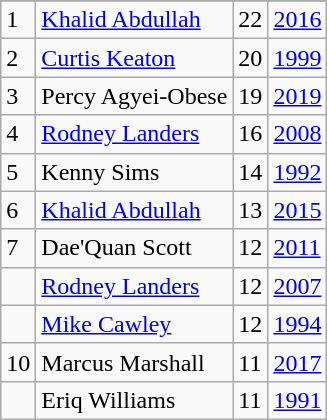<table class="wikitable">
<tr>
</tr>
<tr>
<td>1</td>
<td><a href='#'>Khalid Abdullah</a></td>
<td>22</td>
<td><a href='#'>2016</a></td>
</tr>
<tr>
<td>2</td>
<td><a href='#'>Curtis Keaton</a></td>
<td>20</td>
<td><a href='#'>1999</a></td>
</tr>
<tr>
<td>3</td>
<td>Percy Agyei-Obese</td>
<td>19</td>
<td><a href='#'>2019</a></td>
</tr>
<tr>
<td>4</td>
<td><a href='#'>Rodney Landers</a></td>
<td>16</td>
<td><a href='#'>2008</a></td>
</tr>
<tr>
<td>5</td>
<td>Kenny Sims</td>
<td>14</td>
<td><a href='#'>1992</a></td>
</tr>
<tr>
<td>6</td>
<td><a href='#'>Khalid Abdullah</a></td>
<td>13</td>
<td><a href='#'>2015</a></td>
</tr>
<tr>
<td>7</td>
<td>Dae'Quan Scott</td>
<td>12</td>
<td><a href='#'>2011</a></td>
</tr>
<tr>
<td></td>
<td><a href='#'>Rodney Landers</a></td>
<td>12</td>
<td><a href='#'>2007</a></td>
</tr>
<tr>
<td></td>
<td><a href='#'>Mike Cawley</a></td>
<td>12</td>
<td><a href='#'>1994</a></td>
</tr>
<tr>
<td>10</td>
<td>Marcus Marshall</td>
<td>11</td>
<td><a href='#'>2017</a></td>
</tr>
<tr>
<td></td>
<td>Eriq Williams</td>
<td>11</td>
<td><a href='#'>1991</a></td>
</tr>
</table>
